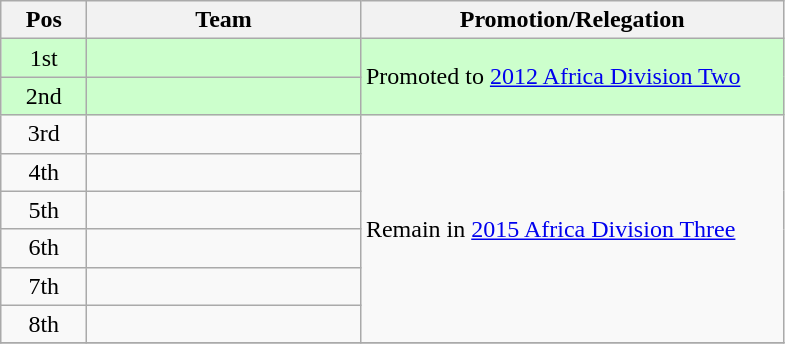<table class="wikitable">
<tr>
<th width=50>Pos</th>
<th width=175>Team</th>
<th width=275>Promotion/Relegation</th>
</tr>
<tr style="background:#ccffcc">
<td align="center">1st</td>
<td></td>
<td rowspan=2>Promoted to <a href='#'>2012 Africa Division Two</a></td>
</tr>
<tr style="background:#ccffcc">
<td align="center">2nd</td>
<td></td>
</tr>
<tr>
<td align="center">3rd</td>
<td></td>
<td rowspan=6>Remain in <a href='#'>2015 Africa Division Three</a></td>
</tr>
<tr>
<td align="center">4th</td>
<td></td>
</tr>
<tr>
<td align="center">5th</td>
<td></td>
</tr>
<tr>
<td align="center">6th</td>
<td></td>
</tr>
<tr>
<td align="center">7th</td>
<td></td>
</tr>
<tr>
<td align="center">8th</td>
<td></td>
</tr>
<tr>
</tr>
</table>
